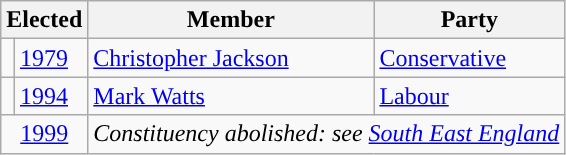<table class="wikitable">
<tr>
<th colspan = "2">Elected</th>
<th>Member</th>
<th>Party</th>
</tr>
<tr>
<td style="background-color: "></td>
<td><a href='#'>1979</a></td>
<td><a href='#'>Christopher Jackson</a></td>
<td><a href='#'>Conservative</a></td>
</tr>
<tr>
<td style="background-color: "></td>
<td><a href='#'>1994</a></td>
<td><a href='#'>Mark Watts</a></td>
<td><a href='#'>Labour</a></td>
</tr>
<tr>
<td colspan="2" align="center"><a href='#'>1999</a></td>
<td colspan="2"><em>Constituency abolished: see <a href='#'>South East England</a></em></td>
</tr>
</table>
